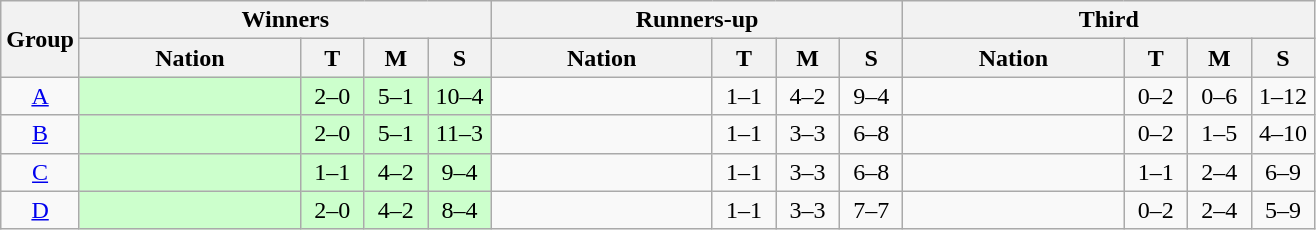<table class="wikitable nowrap" style=text-align:center>
<tr>
<th rowspan=2>Group</th>
<th colspan=4>Winners</th>
<th colspan=4>Runners-up</th>
<th colspan=4>Third</th>
</tr>
<tr>
<th width=140>Nation</th>
<th width=35>T</th>
<th width=35>M</th>
<th width=35>S</th>
<th width=140>Nation</th>
<th width=35>T</th>
<th width=35>M</th>
<th width=35>S</th>
<th width=140>Nation</th>
<th width=35>T</th>
<th width=35>M</th>
<th width=35>S</th>
</tr>
<tr>
<td><a href='#'>A</a></td>
<td style=text-align:left bgcolor=CCFFCC></td>
<td bgcolor=CCFFCC>2–0</td>
<td bgcolor=CCFFCC>5–1</td>
<td bgcolor=CCFFCC>10–4</td>
<td style=text-align:left></td>
<td>1–1</td>
<td>4–2</td>
<td>9–4</td>
<td style=text-align:left></td>
<td>0–2</td>
<td>0–6</td>
<td>1–12</td>
</tr>
<tr>
<td><a href='#'>B</a></td>
<td style=text-align:left bgcolor=CCFFCC></td>
<td bgcolor=CCFFCC>2–0</td>
<td bgcolor=CCFFCC>5–1</td>
<td bgcolor=CCFFCC>11–3</td>
<td style=text-align:left></td>
<td>1–1</td>
<td>3–3</td>
<td>6–8</td>
<td style=text-align:left></td>
<td>0–2</td>
<td>1–5</td>
<td>4–10</td>
</tr>
<tr>
<td><a href='#'>C</a></td>
<td style=text-align:left bgcolor=CCFFCC></td>
<td bgcolor=CCFFCC>1–1</td>
<td bgcolor=CCFFCC>4–2</td>
<td bgcolor=CCFFCC>9–4</td>
<td style=text-align:left></td>
<td>1–1</td>
<td>3–3</td>
<td>6–8</td>
<td style=text-align:left></td>
<td>1–1</td>
<td>2–4</td>
<td>6–9</td>
</tr>
<tr>
<td><a href='#'>D</a></td>
<td style=text-align:left bgcolor=CCFFCC></td>
<td bgcolor=CCFFCC>2–0</td>
<td bgcolor=CCFFCC>4–2</td>
<td bgcolor=CCFFCC>8–4</td>
<td style=text-align:left></td>
<td>1–1</td>
<td>3–3</td>
<td>7–7</td>
<td style=text-align:left></td>
<td>0–2</td>
<td>2–4</td>
<td>5–9</td>
</tr>
</table>
